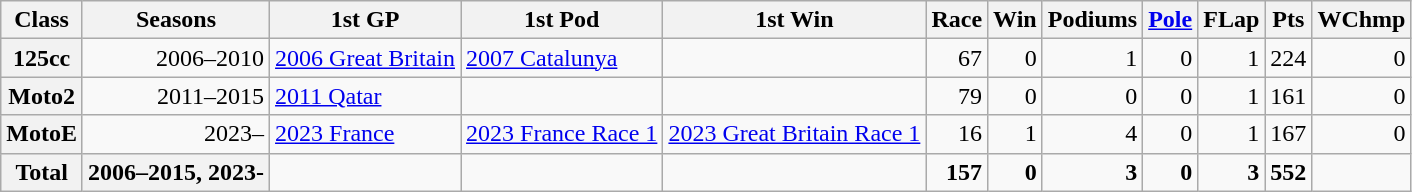<table class="wikitable" style=text-align:right>
<tr>
<th>Class</th>
<th>Seasons</th>
<th>1st GP</th>
<th>1st Pod</th>
<th>1st Win</th>
<th>Race</th>
<th>Win</th>
<th>Podiums</th>
<th><a href='#'>Pole</a></th>
<th>FLap</th>
<th>Pts</th>
<th>WChmp</th>
</tr>
<tr>
<th>125cc</th>
<td>2006–2010</td>
<td align="left"><a href='#'>2006 Great Britain</a></td>
<td align="left"><a href='#'>2007 Catalunya</a></td>
<td align="left"></td>
<td>67</td>
<td>0</td>
<td>1</td>
<td>0</td>
<td>1</td>
<td>224</td>
<td>0</td>
</tr>
<tr>
<th>Moto2</th>
<td>2011–2015</td>
<td align="left"><a href='#'>2011 Qatar</a></td>
<td align="left"></td>
<td align="left"></td>
<td>79</td>
<td>0</td>
<td>0</td>
<td>0</td>
<td>1</td>
<td>161</td>
<td>0</td>
</tr>
<tr>
<th>MotoE</th>
<td>2023–</td>
<td align="left"><a href='#'>2023 France</a></td>
<td align="left"><a href='#'>2023 France Race 1</a></td>
<td align="left"><a href='#'>2023 Great Britain Race 1</a></td>
<td>16</td>
<td>1</td>
<td>4</td>
<td>0</td>
<td>1</td>
<td>167</td>
<td>0</td>
</tr>
<tr>
<th>Total</th>
<th>2006–2015, 2023-</th>
<td></td>
<td></td>
<td></td>
<td><strong>157</strong></td>
<td><strong>0</strong></td>
<td><strong>3</strong></td>
<td><strong>0</strong></td>
<td><strong>3</strong></td>
<td><strong>552</strong></td>
<td></td>
</tr>
</table>
